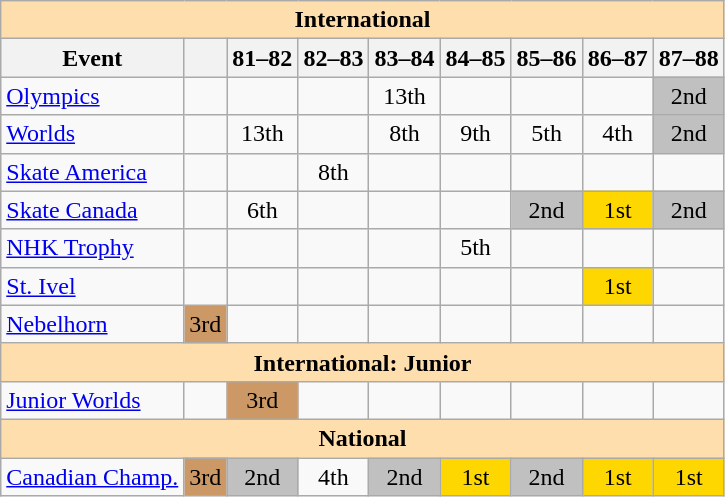<table class="wikitable" style="text-align:center">
<tr>
<th style="background-color: #ffdead; " colspan=9 align=center>International</th>
</tr>
<tr>
<th>Event</th>
<th></th>
<th>81–82</th>
<th>82–83</th>
<th>83–84</th>
<th>84–85</th>
<th>85–86</th>
<th>86–87</th>
<th>87–88</th>
</tr>
<tr>
<td align=left><a href='#'>Olympics</a></td>
<td></td>
<td></td>
<td></td>
<td>13th</td>
<td></td>
<td></td>
<td></td>
<td bgcolor=silver>2nd</td>
</tr>
<tr>
<td align=left><a href='#'>Worlds</a></td>
<td></td>
<td>13th</td>
<td></td>
<td>8th</td>
<td>9th</td>
<td>5th</td>
<td>4th</td>
<td bgcolor=silver>2nd</td>
</tr>
<tr>
<td align=left><a href='#'>Skate America</a></td>
<td></td>
<td></td>
<td>8th</td>
<td></td>
<td></td>
<td></td>
<td></td>
<td></td>
</tr>
<tr>
<td align=left><a href='#'>Skate Canada</a></td>
<td></td>
<td>6th</td>
<td></td>
<td></td>
<td></td>
<td bgcolor=silver>2nd</td>
<td bgcolor=gold>1st</td>
<td bgcolor=silver>2nd</td>
</tr>
<tr>
<td align=left><a href='#'>NHK Trophy</a></td>
<td></td>
<td></td>
<td></td>
<td></td>
<td>5th</td>
<td></td>
<td></td>
<td></td>
</tr>
<tr>
<td align=left><a href='#'>St. Ivel</a></td>
<td></td>
<td></td>
<td></td>
<td></td>
<td></td>
<td></td>
<td bgcolor=gold>1st</td>
<td></td>
</tr>
<tr>
<td align=left><a href='#'>Nebelhorn</a></td>
<td bgcolor=cc9966>3rd</td>
<td></td>
<td></td>
<td></td>
<td></td>
<td></td>
<td></td>
<td></td>
</tr>
<tr>
<th style="background-color: #ffdead; " colspan=9 align=center>International: Junior</th>
</tr>
<tr>
<td align=left><a href='#'>Junior Worlds</a></td>
<td></td>
<td bgcolor=cc9966>3rd</td>
<td></td>
<td></td>
<td></td>
<td></td>
<td></td>
<td></td>
</tr>
<tr>
<th style="background-color: #ffdead; " colspan=9 align=center>National</th>
</tr>
<tr>
<td align=left><a href='#'>Canadian Champ.</a></td>
<td bgcolor=cc9966>3rd</td>
<td bgcolor=silver>2nd</td>
<td>4th</td>
<td bgcolor=silver>2nd</td>
<td bgcolor=gold>1st</td>
<td bgcolor=silver>2nd</td>
<td bgcolor=gold>1st</td>
<td bgcolor=gold>1st</td>
</tr>
</table>
